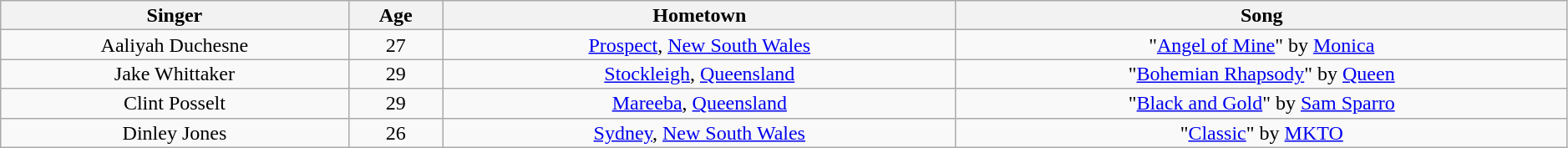<table class="wikitable plainrowheaders" style="text-align:center; line-height:16px; width:99%;">
<tr>
<th scope="col">Singer</th>
<th>Age</th>
<th>Hometown</th>
<th scope="col">Song</th>
</tr>
<tr>
<td>Aaliyah Duchesne</td>
<td>27</td>
<td><a href='#'>Prospect</a>, <a href='#'>New South Wales</a></td>
<td>"<a href='#'>Angel of Mine</a>" by <a href='#'>Monica</a></td>
</tr>
<tr>
<td>Jake Whittaker</td>
<td>29</td>
<td><a href='#'>Stockleigh</a>, <a href='#'>Queensland</a></td>
<td>"<a href='#'>Bohemian Rhapsody</a>" by <a href='#'>Queen</a></td>
</tr>
<tr>
<td>Clint Posselt</td>
<td>29</td>
<td><a href='#'>Mareeba</a>, <a href='#'>Queensland</a></td>
<td>"<a href='#'>Black and Gold</a>" by <a href='#'>Sam Sparro</a></td>
</tr>
<tr>
<td>Dinley Jones</td>
<td>26</td>
<td><a href='#'>Sydney</a>,  <a href='#'>New South Wales</a></td>
<td>"<a href='#'>Classic</a>" by <a href='#'>MKTO</a></td>
</tr>
</table>
